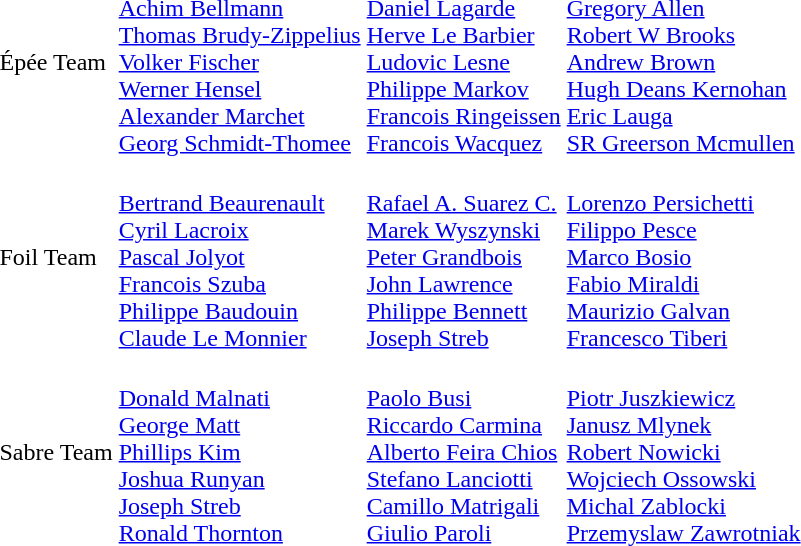<table>
<tr>
<td>Épée Team</td>
<td><br><a href='#'>Achim Bellmann</a><br><a href='#'>Thomas Brudy-Zippelius</a><br><a href='#'>Volker Fischer</a><br><a href='#'>Werner Hensel</a><br><a href='#'>Alexander Marchet</a><br><a href='#'>Georg Schmidt-Thomee</a></td>
<td><br><a href='#'>Daniel Lagarde</a><br><a href='#'>Herve Le Barbier</a><br><a href='#'>Ludovic Lesne</a><br><a href='#'>Philippe Markov</a><br><a href='#'>Francois Ringeissen</a><br><a href='#'>Francois Wacquez</a></td>
<td><br><a href='#'>Gregory Allen</a><br><a href='#'>Robert W Brooks</a><br><a href='#'>Andrew Brown</a><br><a href='#'>Hugh Deans Kernohan</a><br><a href='#'>Eric Lauga</a><br><a href='#'>SR Greerson Mcmullen</a></td>
</tr>
<tr>
<td>Foil Team</td>
<td><br><a href='#'>Bertrand Beaurenault</a><br><a href='#'>Cyril Lacroix</a><br><a href='#'>Pascal Jolyot</a><br><a href='#'>Francois Szuba</a><br><a href='#'>Philippe Baudouin</a><br><a href='#'>Claude Le Monnier</a></td>
<td><br><a href='#'>Rafael A. Suarez C.</a><br><a href='#'>Marek Wyszynski</a><br><a href='#'>Peter Grandbois</a><br><a href='#'>John Lawrence</a><br><a href='#'>Philippe Bennett</a><br><a href='#'>Joseph Streb</a></td>
<td><br><a href='#'>Lorenzo Persichetti</a><br><a href='#'>Filippo Pesce</a><br><a href='#'>Marco Bosio</a><br><a href='#'>Fabio Miraldi</a><br><a href='#'>Maurizio Galvan</a><br><a href='#'>Francesco Tiberi</a></td>
</tr>
<tr>
<td>Sabre Team</td>
<td><br><a href='#'>Donald Malnati</a><br><a href='#'>George Matt</a><br><a href='#'>Phillips Kim</a><br><a href='#'>Joshua Runyan</a><br><a href='#'>Joseph Streb</a><br><a href='#'>Ronald Thornton</a></td>
<td><br><a href='#'>Paolo Busi</a><br><a href='#'>Riccardo Carmina</a><br><a href='#'>Alberto Feira Chios</a><br><a href='#'>Stefano Lanciotti</a><br><a href='#'>Camillo Matrigali</a><br><a href='#'>Giulio Paroli</a></td>
<td><br><a href='#'>Piotr Juszkiewicz</a><br><a href='#'>Janusz Mlynek</a><br><a href='#'>Robert Nowicki</a><br><a href='#'>Wojciech Ossowski</a><br><a href='#'>Michal Zablocki</a><br><a href='#'>Przemyslaw Zawrotniak</a></td>
</tr>
</table>
